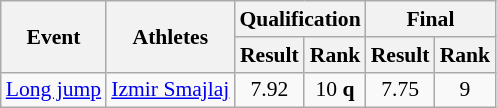<table class="wikitable" border="1" style="font-size:90%">
<tr>
<th rowspan=2>Event</th>
<th rowspan=2>Athletes</th>
<th colspan=2>Qualification</th>
<th colspan=2>Final</th>
</tr>
<tr>
<th>Result</th>
<th>Rank</th>
<th>Result</th>
<th>Rank</th>
</tr>
<tr>
<td><a href='#'>Long jump</a></td>
<td><a href='#'>Izmir Smajlaj</a></td>
<td align=center>7.92</td>
<td align=center>10 <strong>q</strong></td>
<td align=center>7.75</td>
<td align=center>9</td>
</tr>
</table>
